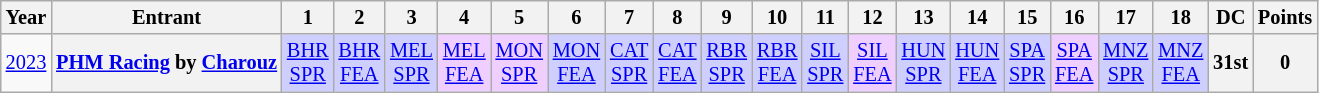<table class="wikitable" style="text-align:center; font-size:85%">
<tr>
<th>Year</th>
<th>Entrant</th>
<th>1</th>
<th>2</th>
<th>3</th>
<th>4</th>
<th>5</th>
<th>6</th>
<th>7</th>
<th>8</th>
<th>9</th>
<th>10</th>
<th>11</th>
<th>12</th>
<th>13</th>
<th>14</th>
<th>15</th>
<th>16</th>
<th>17</th>
<th>18</th>
<th>DC</th>
<th>Points</th>
</tr>
<tr>
<td><a href='#'>2023</a></td>
<th nowrap><a href='#'>PHM Racing</a> by <a href='#'>Charouz</a></th>
<td style="background:#CFCFFF;"><a href='#'>BHR<br>SPR</a><br></td>
<td style="background:#CFCFFF;"><a href='#'>BHR<br>FEA</a><br></td>
<td style="background:#CFCFFF;"><a href='#'>MEL<br>SPR</a><br></td>
<td style="background:#EFCFFF;"><a href='#'>MEL<br>FEA</a><br></td>
<td style="background:#EFCFFF;"><a href='#'>MON<br>SPR</a><br></td>
<td style="background:#CFCFFF;"><a href='#'>MON<br>FEA</a><br></td>
<td style="background:#CFCFFF;"><a href='#'>CAT<br>SPR</a><br></td>
<td style="background:#CFCFFF;"><a href='#'>CAT<br>FEA</a><br></td>
<td style="background:#CFCFFF;"><a href='#'>RBR<br>SPR</a><br></td>
<td style="background:#CFCFFF;"><a href='#'>RBR<br>FEA</a><br></td>
<td style="background:#CFCFFF;"><a href='#'>SIL<br>SPR</a><br></td>
<td style="background:#EFCFFF;"><a href='#'>SIL<br>FEA</a><br></td>
<td style="background:#CFCFFF;"><a href='#'>HUN<br>SPR</a><br></td>
<td style="background:#CFCFFF;"><a href='#'>HUN<br>FEA</a><br></td>
<td style="background:#CFCFFF;"><a href='#'>SPA<br>SPR</a><br></td>
<td style="background:#EFCFFF;"><a href='#'>SPA<br>FEA</a><br></td>
<td style="background:#CFCFFF;"><a href='#'>MNZ<br>SPR</a><br></td>
<td style="background:#CFCFFF;"><a href='#'>MNZ<br>FEA</a><br></td>
<th>31st</th>
<th>0</th>
</tr>
</table>
